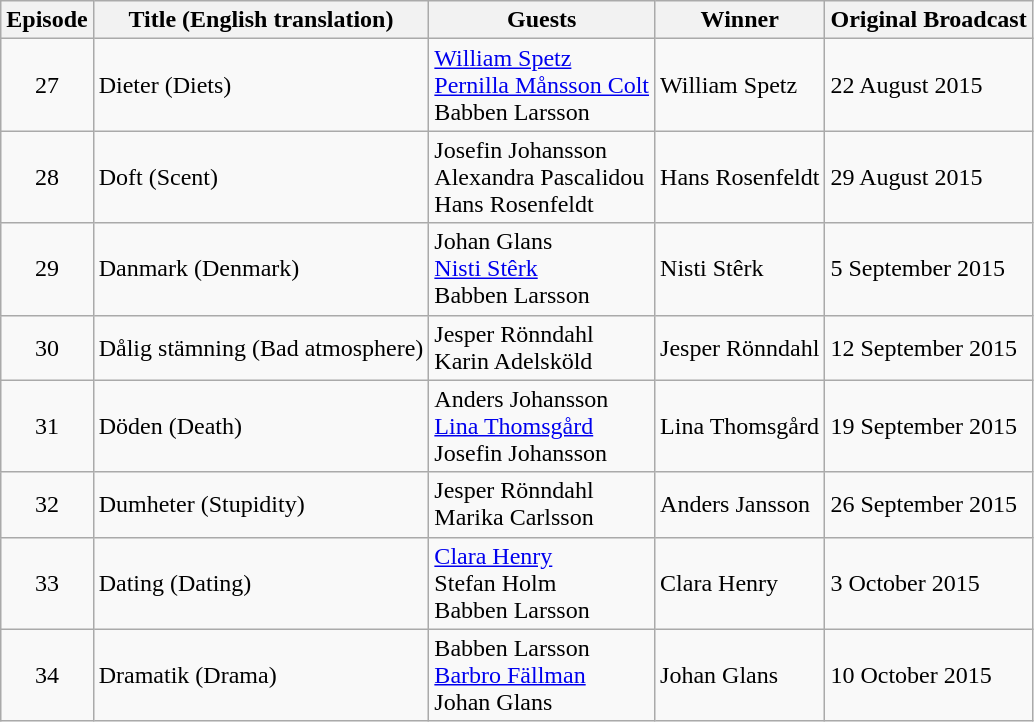<table class="wikitable">
<tr>
<th style="text-align: center;">Episode</th>
<th>Title (English translation)</th>
<th>Guests</th>
<th>Winner</th>
<th>Original Broadcast</th>
</tr>
<tr>
<td style="text-align: center;">27</td>
<td>Dieter (Diets)</td>
<td><a href='#'>William Spetz</a><br><a href='#'>Pernilla Månsson Colt</a><br>Babben Larsson</td>
<td>William Spetz</td>
<td>22 August 2015</td>
</tr>
<tr>
<td style="text-align: center;">28</td>
<td>Doft (Scent)</td>
<td>Josefin Johansson<br>Alexandra Pascalidou<br>Hans Rosenfeldt</td>
<td>Hans Rosenfeldt</td>
<td>29 August 2015</td>
</tr>
<tr>
<td style="text-align: center;">29</td>
<td>Danmark (Denmark)</td>
<td>Johan Glans<br><a href='#'>Nisti Stêrk</a><br>Babben Larsson</td>
<td>Nisti Stêrk</td>
<td>5 September 2015</td>
</tr>
<tr>
<td style="text-align: center;">30</td>
<td>Dålig stämning (Bad atmosphere)</td>
<td>Jesper Rönndahl<br>Karin Adelsköld<br></td>
<td>Jesper Rönndahl</td>
<td>12 September 2015</td>
</tr>
<tr>
<td style="text-align: center;">31</td>
<td>Döden (Death)</td>
<td>Anders Johansson<br><a href='#'>Lina Thomsgård</a><br>Josefin Johansson</td>
<td>Lina Thomsgård</td>
<td>19 September 2015</td>
</tr>
<tr>
<td style="text-align: center;">32</td>
<td>Dumheter (Stupidity)</td>
<td>Jesper Rönndahl<br>Marika Carlsson<br></td>
<td>Anders Jansson</td>
<td>26 September 2015</td>
</tr>
<tr>
<td style="text-align: center;">33</td>
<td>Dating (Dating)</td>
<td><a href='#'>Clara Henry</a><br>Stefan Holm<br>Babben Larsson</td>
<td>Clara Henry</td>
<td>3 October 2015</td>
</tr>
<tr>
<td style="text-align: center;">34</td>
<td>Dramatik (Drama)</td>
<td>Babben Larsson<br><a href='#'>Barbro Fällman</a><br>Johan Glans</td>
<td>Johan Glans</td>
<td>10 October 2015</td>
</tr>
</table>
